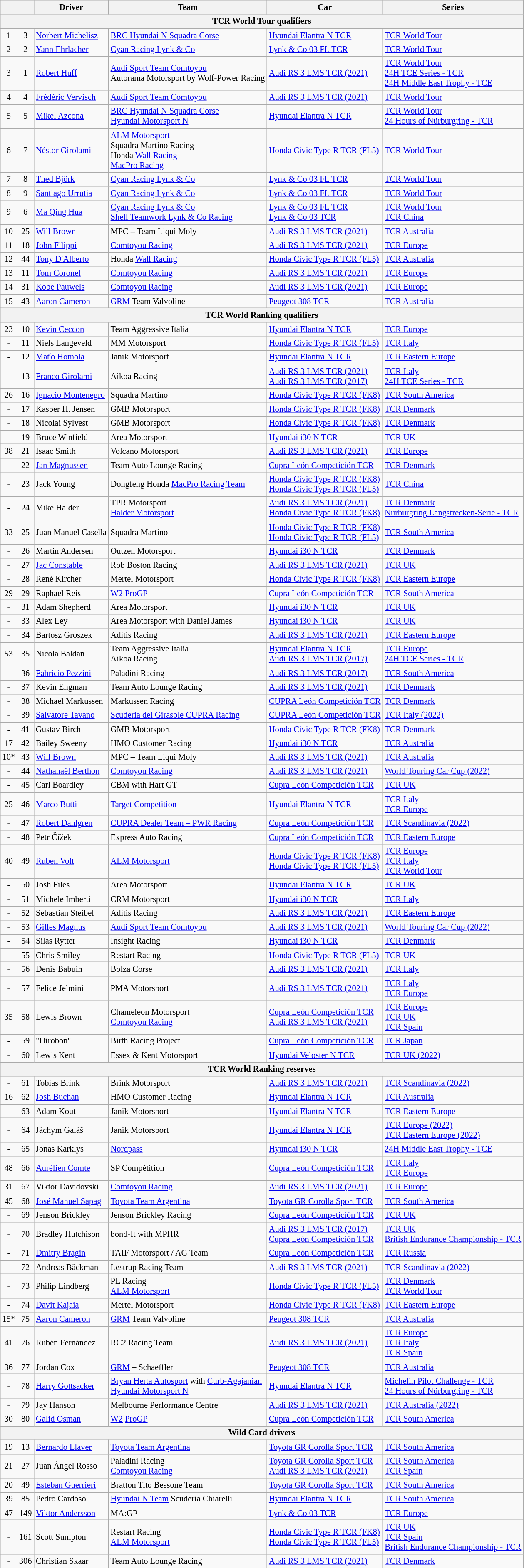<table class="wikitable" style="font-size:85%;">
<tr>
<th></th>
<th></th>
<th>Driver</th>
<th>Team</th>
<th>Car</th>
<th>Series</th>
</tr>
<tr>
<th colspan=6>TCR World Tour qualifiers</th>
</tr>
<tr>
<td align="center">1</td>
<td align="center">3</td>
<td> <a href='#'>Norbert Michelisz</a></td>
<td> <a href='#'>BRC Hyundai N Squadra Corse</a></td>
<td><a href='#'>Hyundai Elantra N TCR</a></td>
<td><a href='#'>TCR World Tour</a></td>
</tr>
<tr>
<td align="center">2</td>
<td align="center">2</td>
<td> <a href='#'>Yann Ehrlacher</a></td>
<td> <a href='#'>Cyan Racing Lynk & Co</a></td>
<td><a href='#'>Lynk & Co 03 FL TCR</a></td>
<td><a href='#'>TCR World Tour</a></td>
</tr>
<tr>
<td align="center">3</td>
<td align="center">1</td>
<td> <a href='#'>Robert Huff</a></td>
<td> <a href='#'>Audi Sport Team Comtoyou</a><br> Autorama Motorsport by Wolf-Power Racing</td>
<td><a href='#'>Audi RS 3 LMS TCR (2021)</a></td>
<td><a href='#'>TCR World Tour</a><br><a href='#'>24H TCE Series - TCR</a><br><a href='#'>24H Middle East Trophy - TCE</a></td>
</tr>
<tr>
<td align="center">4</td>
<td align="center">4</td>
<td> <a href='#'>Frédéric Vervisch</a></td>
<td> <a href='#'>Audi Sport Team Comtoyou</a></td>
<td><a href='#'>Audi RS 3 LMS TCR (2021)</a></td>
<td><a href='#'>TCR World Tour</a></td>
</tr>
<tr>
<td align="center">5</td>
<td align="center">5</td>
<td> <a href='#'>Mikel Azcona</a></td>
<td> <a href='#'>BRC Hyundai N Squadra Corse</a><br> <a href='#'>Hyundai Motorsport N</a></td>
<td><a href='#'>Hyundai Elantra N TCR</a></td>
<td><a href='#'>TCR World Tour</a><br><a href='#'>24 Hours of Nürburgring - TCR</a></td>
</tr>
<tr>
<td align="center">6</td>
<td align="center">7</td>
<td> <a href='#'>Néstor Girolami</a></td>
<td> <a href='#'>ALM Motorsport</a><br> Squadra Martino Racing<br> Honda <a href='#'>Wall Racing</a><br> <a href='#'>MacPro Racing</a></td>
<td><a href='#'>Honda Civic Type R TCR (FL5)</a></td>
<td><a href='#'>TCR World Tour</a></td>
</tr>
<tr>
<td align="center">7</td>
<td align="center">8</td>
<td> <a href='#'>Thed Björk</a></td>
<td> <a href='#'>Cyan Racing Lynk & Co</a></td>
<td><a href='#'>Lynk & Co 03 FL TCR</a></td>
<td><a href='#'>TCR World Tour</a></td>
</tr>
<tr>
<td align="center">8</td>
<td align="center">9</td>
<td> <a href='#'>Santiago Urrutia</a></td>
<td> <a href='#'>Cyan Racing Lynk & Co</a></td>
<td><a href='#'>Lynk & Co 03 FL TCR</a></td>
<td><a href='#'>TCR World Tour</a></td>
</tr>
<tr>
<td align="center">9</td>
<td align="center">6</td>
<td> <a href='#'>Ma Qing Hua</a></td>
<td> <a href='#'>Cyan Racing Lynk & Co</a><br> <a href='#'>Shell Teamwork Lynk & Co Racing</a></td>
<td><a href='#'>Lynk & Co 03 FL TCR</a><br><a href='#'>Lynk & Co 03 TCR</a></td>
<td><a href='#'>TCR World Tour</a><br><a href='#'>TCR China</a></td>
</tr>
<tr>
<td align="center">10</td>
<td align="center">25</td>
<td> <a href='#'>Will Brown</a></td>
<td>  MPC – Team Liqui Moly</td>
<td><a href='#'>Audi RS 3 LMS TCR (2021)</a></td>
<td><a href='#'>TCR Australia</a></td>
</tr>
<tr>
<td align="center">11</td>
<td align="center">18</td>
<td> <a href='#'>John Filippi</a></td>
<td> <a href='#'>Comtoyou Racing</a></td>
<td><a href='#'>Audi RS 3 LMS TCR (2021)</a></td>
<td><a href='#'>TCR Europe</a></td>
</tr>
<tr>
<td align="center">12</td>
<td align="center">44</td>
<td> <a href='#'>Tony D'Alberto</a></td>
<td> Honda <a href='#'>Wall Racing</a></td>
<td><a href='#'>Honda Civic Type R TCR (FL5)</a></td>
<td><a href='#'>TCR Australia</a></td>
</tr>
<tr>
<td align="center">13</td>
<td align="center">11</td>
<td> <a href='#'>Tom Coronel</a></td>
<td> <a href='#'>Comtoyou Racing</a></td>
<td><a href='#'>Audi RS 3 LMS TCR (2021)</a></td>
<td><a href='#'>TCR Europe</a></td>
</tr>
<tr>
<td align="center">14</td>
<td align="center">31</td>
<td> <a href='#'>Kobe Pauwels</a></td>
<td> <a href='#'>Comtoyou Racing</a></td>
<td><a href='#'>Audi RS 3 LMS TCR (2021)</a></td>
<td><a href='#'>TCR Europe</a></td>
</tr>
<tr>
<td align="center">15</td>
<td align="center">43</td>
<td> <a href='#'>Aaron Cameron</a></td>
<td> <a href='#'>GRM</a> Team Valvoline</td>
<td><a href='#'>Peugeot 308 TCR</a></td>
<td><a href='#'>TCR Australia</a></td>
</tr>
<tr>
<th colspan=6>TCR World Ranking qualifiers</th>
</tr>
<tr>
<td align="center">23</td>
<td align="center">10</td>
<td> <a href='#'>Kevin Ceccon</a></td>
<td> Team Aggressive Italia</td>
<td><a href='#'>Hyundai Elantra N TCR</a></td>
<td><a href='#'>TCR Europe</a></td>
</tr>
<tr>
<td align="center">-</td>
<td align="center">11</td>
<td> Niels Langeveld</td>
<td> MM Motorsport</td>
<td><a href='#'>Honda Civic Type R TCR (FL5)</a></td>
<td><a href='#'>TCR Italy</a></td>
</tr>
<tr>
<td align="center">-</td>
<td align="center">12</td>
<td> <a href='#'>Maťo Homola</a></td>
<td> Janik Motorsport</td>
<td><a href='#'>Hyundai Elantra N TCR</a></td>
<td><a href='#'>TCR Eastern Europe</a></td>
</tr>
<tr>
<td align="center">-</td>
<td align="center">13</td>
<td> <a href='#'>Franco Girolami</a></td>
<td> Aikoa Racing</td>
<td><a href='#'>Audi RS 3 LMS TCR (2021)</a><br><a href='#'>Audi RS 3 LMS TCR (2017)</a></td>
<td><a href='#'>TCR Italy</a><br><a href='#'>24H TCE Series - TCR</a></td>
</tr>
<tr>
<td align="center">26</td>
<td align="center">16</td>
<td> <a href='#'>Ignacio Montenegro</a></td>
<td> Squadra Martino</td>
<td><a href='#'>Honda Civic Type R TCR (FK8)</a></td>
<td><a href='#'>TCR South America</a></td>
</tr>
<tr>
<td align="center">-</td>
<td align="center">17</td>
<td> Kasper H. Jensen</td>
<td> GMB Motorsport</td>
<td><a href='#'>Honda Civic Type R TCR (FK8)</a></td>
<td><a href='#'>TCR Denmark</a></td>
</tr>
<tr>
<td align="center">-</td>
<td align="center">18</td>
<td> Nicolai Sylvest</td>
<td> GMB Motorsport</td>
<td><a href='#'>Honda Civic Type R TCR (FK8)</a></td>
<td><a href='#'>TCR Denmark</a></td>
</tr>
<tr>
<td align="center">-</td>
<td align="center">19</td>
<td> Bruce Winfield</td>
<td> Area Motorsport</td>
<td><a href='#'>Hyundai i30 N TCR</a></td>
<td><a href='#'>TCR UK</a></td>
</tr>
<tr>
<td align="center">38</td>
<td align="center">21</td>
<td> Isaac Smith</td>
<td> Volcano Motorsport</td>
<td><a href='#'>Audi RS 3 LMS TCR (2021)</a></td>
<td><a href='#'>TCR Europe</a></td>
</tr>
<tr>
<td align="center">-</td>
<td align="center">22</td>
<td> <a href='#'>Jan Magnussen</a></td>
<td> Team Auto Lounge Racing</td>
<td><a href='#'>Cupra León Competición TCR</a></td>
<td><a href='#'>TCR Denmark</a></td>
</tr>
<tr>
<td align="center">-</td>
<td align="center">23</td>
<td> Jack Young</td>
<td> Dongfeng Honda <a href='#'>MacPro Racing Team</a></td>
<td><a href='#'>Honda Civic Type R TCR (FK8)</a><br><a href='#'>Honda Civic Type R TCR (FL5)</a></td>
<td><a href='#'>TCR China</a></td>
</tr>
<tr>
<td align="center">-</td>
<td align="center">24</td>
<td> Mike Halder</td>
<td> TPR Motorsport<br> <a href='#'>Halder Motorsport</a></td>
<td><a href='#'>Audi RS 3 LMS TCR (2021)</a><br><a href='#'>Honda Civic Type R TCR (FK8)</a></td>
<td><a href='#'>TCR Denmark</a><br><a href='#'>Nürburgring Langstrecken-Serie - TCR</a></td>
</tr>
<tr>
<td align="center">33</td>
<td align="center">25</td>
<td> Juan Manuel Casella</td>
<td> Squadra Martino</td>
<td><a href='#'>Honda Civic Type R TCR (FK8)</a><br><a href='#'>Honda Civic Type R TCR (FL5)</a></td>
<td><a href='#'>TCR South America</a></td>
</tr>
<tr>
<td align="center">-</td>
<td align="center">26</td>
<td> Martin Andersen</td>
<td> Outzen Motorsport</td>
<td><a href='#'>Hyundai i30 N TCR</a></td>
<td><a href='#'>TCR Denmark</a></td>
</tr>
<tr>
<td align="center">-</td>
<td align="center">27</td>
<td> <a href='#'>Jac Constable</a></td>
<td> Rob Boston Racing</td>
<td><a href='#'>Audi RS 3 LMS TCR (2021)</a></td>
<td><a href='#'>TCR UK</a></td>
</tr>
<tr>
<td align="center">-</td>
<td align="center">28</td>
<td> René Kircher</td>
<td> Mertel Motorsport</td>
<td><a href='#'>Honda Civic Type R TCR (FK8)</a></td>
<td><a href='#'>TCR Eastern Europe</a></td>
</tr>
<tr>
<td align="center">29</td>
<td align="center">29</td>
<td> Raphael Reis</td>
<td> <a href='#'>W2 ProGP</a></td>
<td><a href='#'>Cupra León Competición TCR</a></td>
<td><a href='#'>TCR South America</a></td>
</tr>
<tr>
<td align="center">-</td>
<td align="center">31</td>
<td> Adam Shepherd</td>
<td> Area Motorsport</td>
<td><a href='#'>Hyundai i30 N TCR</a></td>
<td><a href='#'>TCR UK</a></td>
</tr>
<tr>
<td align="center">-</td>
<td align="center">33</td>
<td> Alex Ley</td>
<td> Area Motorsport with Daniel James</td>
<td><a href='#'>Hyundai i30 N TCR</a></td>
<td><a href='#'>TCR UK</a></td>
</tr>
<tr>
<td align="center">-</td>
<td align="center">34</td>
<td> Bartosz Groszek</td>
<td> Aditis Racing</td>
<td><a href='#'>Audi RS 3 LMS TCR (2021)</a></td>
<td><a href='#'>TCR Eastern Europe</a></td>
</tr>
<tr>
<td align="center">53</td>
<td align="center">35</td>
<td> Nicola Baldan</td>
<td> Team Aggressive Italia<br> Aikoa Racing</td>
<td><a href='#'>Hyundai Elantra N TCR</a><br><a href='#'>Audi RS 3 LMS TCR (2017)</a></td>
<td><a href='#'>TCR Europe</a><br><a href='#'>24H TCE Series - TCR</a></td>
</tr>
<tr>
<td align="center">-</td>
<td align="center">36</td>
<td> <a href='#'>Fabricio Pezzini</a></td>
<td> Paladini Racing</td>
<td><a href='#'>Audi RS 3 LMS TCR (2017)</a></td>
<td><a href='#'>TCR South America</a></td>
</tr>
<tr>
<td align="center">-</td>
<td align="center">37</td>
<td> Kevin Engman</td>
<td> Team Auto Lounge Racing</td>
<td><a href='#'>Audi RS 3 LMS TCR (2021)</a></td>
<td><a href='#'>TCR Denmark</a></td>
</tr>
<tr>
<td align="center">-</td>
<td align="center">38</td>
<td> Michael Markussen</td>
<td> Markussen Racing</td>
<td><a href='#'>CUPRA León Competición TCR</a></td>
<td><a href='#'>TCR Denmark</a></td>
</tr>
<tr>
<td align="center">-</td>
<td align="center">39</td>
<td> <a href='#'>Salvatore Tavano</a></td>
<td> <a href='#'>Scuderia del Girasole CUPRA Racing</a></td>
<td><a href='#'>CUPRA León Competición TCR</a></td>
<td><a href='#'>TCR Italy (2022)</a></td>
</tr>
<tr>
<td align="center">-</td>
<td align="center">41</td>
<td> Gustav Birch</td>
<td> GMB Motorsport</td>
<td><a href='#'>Honda Civic Type R TCR (FK8)</a></td>
<td><a href='#'>TCR Denmark</a></td>
</tr>
<tr>
<td align="center">17</td>
<td align="center">42</td>
<td> Bailey Sweeny</td>
<td> HMO Customer Racing</td>
<td><a href='#'>Hyundai i30 N TCR</a></td>
<td><a href='#'>TCR Australia</a></td>
</tr>
<tr>
<td align="center">10*</td>
<td align="center">43</td>
<td> <a href='#'>Will Brown</a></td>
<td> MPC – Team Liqui Moly</td>
<td><a href='#'>Audi RS 3 LMS TCR (2021)</a></td>
<td><a href='#'>TCR Australia</a></td>
</tr>
<tr>
<td align="center">-</td>
<td align="center">44</td>
<td> <a href='#'>Nathanaël Berthon</a></td>
<td> <a href='#'>Comtoyou Racing</a></td>
<td><a href='#'>Audi RS 3 LMS TCR (2021)</a></td>
<td><a href='#'>World Touring Car Cup (2022)</a></td>
</tr>
<tr>
<td align="center">-</td>
<td align="center">45</td>
<td> Carl Boardley</td>
<td> CBM with Hart GT</td>
<td><a href='#'>Cupra León Competición TCR</a></td>
<td><a href='#'>TCR UK</a></td>
</tr>
<tr>
<td align="center">25</td>
<td align="center">46</td>
<td> <a href='#'>Marco Butti</a></td>
<td> <a href='#'>Target Competition</a></td>
<td><a href='#'>Hyundai Elantra N TCR</a></td>
<td><a href='#'>TCR Italy</a><br><a href='#'>TCR Europe</a></td>
</tr>
<tr>
<td align="center">-</td>
<td align="center">47</td>
<td> <a href='#'>Robert Dahlgren</a></td>
<td> <a href='#'>CUPRA Dealer Team – PWR Racing</a></td>
<td><a href='#'>Cupra León Competición TCR</a></td>
<td><a href='#'>TCR Scandinavia (2022)</a></td>
</tr>
<tr>
<td align="center">-</td>
<td align="center">48</td>
<td> Petr Čížek</td>
<td> Express Auto Racing</td>
<td><a href='#'>Cupra León Competición TCR</a></td>
<td><a href='#'>TCR Eastern Europe</a></td>
</tr>
<tr>
<td align="center">40</td>
<td align="center">49</td>
<td> <a href='#'>Ruben Volt</a></td>
<td> <a href='#'>ALM Motorsport</a></td>
<td><a href='#'>Honda Civic Type R TCR (FK8)</a><br><a href='#'>Honda Civic Type R TCR (FL5)</a></td>
<td><a href='#'>TCR Europe</a><br><a href='#'>TCR Italy</a><br><a href='#'>TCR World Tour</a></td>
</tr>
<tr>
<td align="center">-</td>
<td align="center">50</td>
<td> Josh Files</td>
<td> Area Motorsport</td>
<td><a href='#'>Hyundai Elantra N TCR</a></td>
<td><a href='#'>TCR UK</a></td>
</tr>
<tr>
<td align="center">-</td>
<td align="center">51</td>
<td> Michele Imberti</td>
<td> CRM Motorsport</td>
<td><a href='#'>Hyundai i30 N TCR</a></td>
<td><a href='#'>TCR Italy</a></td>
</tr>
<tr>
<td align="center">-</td>
<td align="center">52</td>
<td> Sebastian Steibel</td>
<td> Aditis Racing</td>
<td><a href='#'>Audi RS 3 LMS TCR (2021)</a></td>
<td><a href='#'>TCR Eastern Europe</a></td>
</tr>
<tr>
<td align="center">-</td>
<td align="center">53</td>
<td> <a href='#'>Gilles Magnus</a></td>
<td> <a href='#'>Audi Sport Team Comtoyou</a></td>
<td><a href='#'>Audi RS 3 LMS TCR (2021)</a></td>
<td><a href='#'>World Touring Car Cup (2022)</a></td>
</tr>
<tr>
<td align="center">-</td>
<td align="center">54</td>
<td> Silas Rytter</td>
<td> Insight Racing</td>
<td><a href='#'>Hyundai i30 N TCR</a></td>
<td><a href='#'>TCR Denmark</a></td>
</tr>
<tr>
<td align="center">-</td>
<td align="center">55</td>
<td> Chris Smiley</td>
<td> Restart Racing</td>
<td><a href='#'>Honda Civic Type R TCR (FL5)</a></td>
<td><a href='#'>TCR UK</a></td>
</tr>
<tr>
<td align="center">-</td>
<td align="center">56</td>
<td> Denis Babuin</td>
<td> Bolza Corse</td>
<td><a href='#'>Audi RS 3 LMS TCR (2021)</a></td>
<td><a href='#'>TCR Italy</a></td>
</tr>
<tr>
<td align="center">-</td>
<td align="center">57</td>
<td> Felice Jelmini</td>
<td> PMA Motorsport</td>
<td><a href='#'>Audi RS 3 LMS TCR (2021)</a></td>
<td><a href='#'>TCR Italy</a><br><a href='#'>TCR Europe</a></td>
</tr>
<tr>
<td align="center">35</td>
<td align="center">58</td>
<td> Lewis Brown</td>
<td> Chameleon Motorsport<br> <a href='#'>Comtoyou Racing</a></td>
<td><a href='#'>Cupra León Competición TCR</a><br><a href='#'>Audi RS 3 LMS TCR (2021)</a></td>
<td><a href='#'>TCR Europe</a><br><a href='#'>TCR UK</a><br><a href='#'>TCR Spain</a></td>
</tr>
<tr>
<td align="center">-</td>
<td align="center">59</td>
<td> "Hirobon"</td>
<td> Birth Racing Project</td>
<td><a href='#'>Cupra León Competición TCR</a></td>
<td><a href='#'>TCR Japan</a></td>
</tr>
<tr>
<td align="center">-</td>
<td align="center">60</td>
<td> Lewis Kent</td>
<td> Essex & Kent Motorsport</td>
<td><a href='#'>Hyundai Veloster N TCR</a></td>
<td><a href='#'>TCR UK (2022)</a></td>
</tr>
<tr>
<th colspan=6>TCR World Ranking reserves</th>
</tr>
<tr>
<td align="center">-</td>
<td align="center">61</td>
<td> Tobias Brink</td>
<td> Brink Motorsport</td>
<td><a href='#'>Audi RS 3 LMS TCR (2021)</a></td>
<td><a href='#'>TCR Scandinavia (2022)</a></td>
</tr>
<tr>
<td align="center">16</td>
<td align="center">62</td>
<td> <a href='#'>Josh Buchan</a></td>
<td> HMO Customer Racing</td>
<td><a href='#'>Hyundai Elantra N TCR</a></td>
<td><a href='#'>TCR Australia</a></td>
</tr>
<tr>
<td align="center">-</td>
<td align="center">63</td>
<td> Adam Kout</td>
<td> Janik Motorsport</td>
<td><a href='#'>Hyundai Elantra N TCR</a></td>
<td><a href='#'>TCR Eastern Europe</a></td>
</tr>
<tr>
<td align="center">-</td>
<td align="center">64</td>
<td> Jáchym Galáš</td>
<td> Janik Motorsport</td>
<td><a href='#'>Hyundai Elantra N TCR</a></td>
<td><a href='#'>TCR Europe (2022)</a><br><a href='#'>TCR Eastern Europe (2022)</a></td>
</tr>
<tr>
<td align="center">-</td>
<td align="center">65</td>
<td> Jonas Karklys</td>
<td> <a href='#'>Nordpass</a></td>
<td><a href='#'>Hyundai i30 N TCR</a></td>
<td><a href='#'>24H Middle East Trophy - TCE</a></td>
</tr>
<tr>
<td align="center">48</td>
<td align="center">66</td>
<td> <a href='#'>Aurélien Comte</a></td>
<td> SP Compétition</td>
<td><a href='#'>Cupra León Competición TCR</a></td>
<td><a href='#'>TCR Italy</a><br><a href='#'>TCR Europe</a></td>
</tr>
<tr>
<td align="center">31</td>
<td align="center">67</td>
<td> Viktor Davidovski</td>
<td> <a href='#'>Comtoyou Racing</a></td>
<td><a href='#'>Audi RS 3 LMS TCR (2021)</a></td>
<td><a href='#'>TCR Europe</a></td>
</tr>
<tr>
<td align="center">45</td>
<td align="center">68</td>
<td> <a href='#'>José Manuel Sapag</a></td>
<td> <a href='#'>Toyota Team Argentina</a></td>
<td><a href='#'>Toyota GR Corolla Sport TCR</a></td>
<td><a href='#'>TCR South America</a></td>
</tr>
<tr>
<td align="center">-</td>
<td align="center">69</td>
<td> Jenson Brickley</td>
<td> Jenson Brickley Racing</td>
<td><a href='#'>Cupra León Competición TCR</a></td>
<td><a href='#'>TCR UK</a></td>
</tr>
<tr>
<td align="center">-</td>
<td align="center">70</td>
<td> Bradley Hutchison</td>
<td> bond-It with MPHR</td>
<td><a href='#'>Audi RS 3 LMS TCR (2017)</a><br><a href='#'>Cupra León Competición TCR</a></td>
<td><a href='#'>TCR UK</a><br><a href='#'>British Endurance Championship - TCR</a></td>
</tr>
<tr>
<td align="center">-</td>
<td align="center">71</td>
<td> <a href='#'>Dmitry Bragin</a></td>
<td> TAIF Motorsport / AG Team</td>
<td><a href='#'>Cupra León Competición TCR</a></td>
<td><a href='#'>TCR Russia</a></td>
</tr>
<tr>
<td align="center">-</td>
<td align="center">72</td>
<td> Andreas Bäckman</td>
<td> Lestrup Racing Team</td>
<td><a href='#'>Audi RS 3 LMS TCR (2021)</a></td>
<td><a href='#'>TCR Scandinavia (2022)</a></td>
</tr>
<tr>
<td align="center">-</td>
<td align="center">73</td>
<td> Philip Lindberg</td>
<td> PL Racing<br> <a href='#'>ALM Motorsport</a></td>
<td><a href='#'>Honda Civic Type R TCR (FL5)</a></td>
<td><a href='#'>TCR Denmark</a><br><a href='#'>TCR World Tour</a></td>
</tr>
<tr>
<td align="center">-</td>
<td align="center">74</td>
<td> <a href='#'>Davit Kajaia</a></td>
<td> Mertel Motorsport</td>
<td><a href='#'>Honda Civic Type R TCR (FK8)</a></td>
<td><a href='#'>TCR Eastern Europe</a></td>
</tr>
<tr>
<td align="center">15*</td>
<td align="center">75</td>
<td> <a href='#'>Aaron Cameron</a></td>
<td> <a href='#'>GRM</a> Team Valvoline</td>
<td><a href='#'>Peugeot 308 TCR</a></td>
<td><a href='#'>TCR Australia</a></td>
</tr>
<tr>
<td align="center">41</td>
<td align="center">76</td>
<td> Rubén Fernández</td>
<td> RC2 Racing Team</td>
<td><a href='#'>Audi RS 3 LMS TCR (2021)</a></td>
<td><a href='#'>TCR Europe</a><br><a href='#'>TCR Italy</a><br><a href='#'>TCR Spain</a></td>
</tr>
<tr>
<td align="center">36</td>
<td align="center">77</td>
<td> Jordan Cox</td>
<td> <a href='#'>GRM</a> – Schaeffler</td>
<td><a href='#'>Peugeot 308 TCR</a></td>
<td><a href='#'>TCR Australia</a></td>
</tr>
<tr>
<td align="center">-</td>
<td align="center">78</td>
<td> <a href='#'>Harry Gottsacker</a></td>
<td> <a href='#'>Bryan Herta Autosport</a> with <a href='#'>Curb-Agajanian</a><br> <a href='#'>Hyundai Motorsport N</a></td>
<td><a href='#'>Hyundai Elantra N TCR</a></td>
<td><a href='#'>Michelin Pilot Challenge - TCR</a><br><a href='#'>24 Hours of Nürburgring - TCR</a></td>
</tr>
<tr>
<td align="center">-</td>
<td align="center">79</td>
<td> Jay Hanson</td>
<td> Melbourne Performance Centre</td>
<td><a href='#'>Audi RS 3 LMS TCR (2021)</a></td>
<td><a href='#'>TCR Australia (2022)</a></td>
</tr>
<tr>
<td align="center">30</td>
<td align="center">80</td>
<td> <a href='#'>Galid Osman</a></td>
<td> <a href='#'>W2</a> <a href='#'>ProGP</a></td>
<td><a href='#'>Cupra León Competición TCR</a></td>
<td><a href='#'>TCR South America</a></td>
</tr>
<tr>
<th colspan=6>Wild Card drivers</th>
</tr>
<tr>
<td align="center">19</td>
<td align="center">13</td>
<td> <a href='#'>Bernardo Llaver</a></td>
<td> <a href='#'>Toyota Team Argentina</a></td>
<td><a href='#'>Toyota GR Corolla Sport TCR</a></td>
<td><a href='#'>TCR South America</a></td>
</tr>
<tr>
<td align="center">21</td>
<td align="center">27</td>
<td> Juan Ángel Rosso</td>
<td> Paladini Racing<br> <a href='#'>Comtoyou Racing</a></td>
<td><a href='#'>Toyota GR Corolla Sport TCR</a><br><a href='#'>Audi RS 3 LMS TCR (2021)</a></td>
<td><a href='#'>TCR South America</a><br><a href='#'>TCR Spain</a></td>
</tr>
<tr>
<td align="center">20</td>
<td align="center">49</td>
<td> <a href='#'>Esteban Guerrieri</a></td>
<td> Bratton Tito Bessone Team</td>
<td><a href='#'>Toyota GR Corolla Sport TCR</a></td>
<td><a href='#'>TCR South America</a></td>
</tr>
<tr>
<td align="center">39</td>
<td align="center">85</td>
<td> Pedro Cardoso</td>
<td> <a href='#'>Hyundai N Team</a> Scuderia Chiarelli</td>
<td><a href='#'>Hyundai Elantra N TCR</a></td>
<td><a href='#'>TCR South America</a></td>
</tr>
<tr>
<td align="center">47</td>
<td align="center">149</td>
<td> <a href='#'>Viktor Andersson</a></td>
<td> MA:GP</td>
<td><a href='#'>Lynk & Co 03 TCR</a></td>
<td><a href='#'>TCR Europe</a></td>
</tr>
<tr>
<td align="center">-</td>
<td align="center">161</td>
<td> Scott Sumpton</td>
<td> Restart Racing<br> <a href='#'>ALM Motorsport</a></td>
<td><a href='#'>Honda Civic Type R TCR (FK8)</a><br><a href='#'>Honda Civic Type R TCR (FL5)</a></td>
<td><a href='#'>TCR UK</a><br><a href='#'>TCR Spain</a><br><a href='#'>British Endurance Championship - TCR</a></td>
</tr>
<tr>
<td align="center">-</td>
<td align="center">306</td>
<td> Christian Skaar</td>
<td> Team Auto Lounge Racing</td>
<td><a href='#'>Audi RS 3 LMS TCR (2021)</a></td>
<td><a href='#'>TCR Denmark</a></td>
</tr>
</table>
